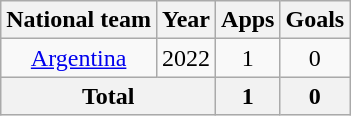<table class="wikitable" style="text-align: center;">
<tr>
<th>National team</th>
<th>Year</th>
<th>Apps</th>
<th>Goals</th>
</tr>
<tr>
<td><a href='#'>Argentina</a></td>
<td>2022</td>
<td>1</td>
<td>0</td>
</tr>
<tr>
<th colspan="2">Total</th>
<th>1</th>
<th>0</th>
</tr>
</table>
